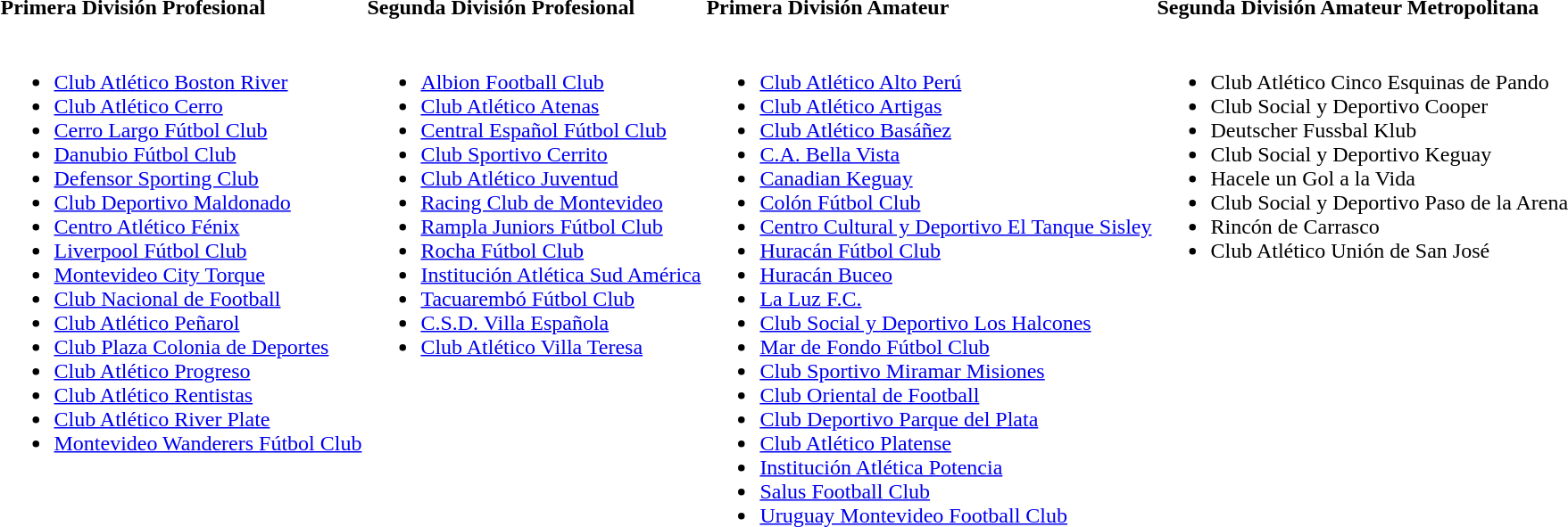<table border="0">
<tr>
<td><strong>Primera División Profesional</strong></td>
<td><strong>Segunda División Profesional</strong></td>
<td><strong>Primera División Amateur</strong></td>
<td><strong>Segunda División Amateur Metropolitana</strong></td>
</tr>
<tr ---->
<td valign=top><br><ul><li> <a href='#'>Club Atlético Boston River</a></li><li> <a href='#'>Club Atlético Cerro</a></li><li> <a href='#'>Cerro Largo Fútbol Club</a></li><li> <a href='#'>Danubio Fútbol Club</a></li><li> <a href='#'>Defensor Sporting Club</a></li><li> <a href='#'>Club Deportivo Maldonado</a></li><li> <a href='#'>Centro Atlético Fénix</a></li><li> <a href='#'>Liverpool Fútbol Club</a></li><li> <a href='#'>Montevideo City Torque</a></li><li> <a href='#'>Club Nacional de Football</a></li><li> <a href='#'>Club Atlético Peñarol</a></li><li> <a href='#'>Club Plaza Colonia de Deportes</a></li><li> <a href='#'>Club Atlético Progreso</a></li><li> <a href='#'>Club Atlético Rentistas</a></li><li> <a href='#'>Club Atlético River Plate</a></li><li> <a href='#'>Montevideo Wanderers Fútbol Club</a></li></ul></td>
<td valign=top><br><ul><li> <a href='#'>Albion Football Club</a></li><li> <a href='#'>Club Atlético Atenas</a></li><li> <a href='#'>Central Español Fútbol Club</a></li><li> <a href='#'>Club Sportivo Cerrito</a></li><li> <a href='#'>Club Atlético Juventud</a></li><li> <a href='#'>Racing Club de Montevideo</a></li><li> <a href='#'>Rampla Juniors Fútbol Club</a></li><li> <a href='#'>Rocha Fútbol Club</a></li><li> <a href='#'>Institución Atlética Sud América</a></li><li> <a href='#'>Tacuarembó Fútbol Club</a></li><li> <a href='#'>C.S.D. Villa Española</a></li><li> <a href='#'>Club Atlético Villa Teresa</a></li></ul></td>
<td valign=top><br><ul><li> <a href='#'>Club Atlético Alto Perú</a></li><li> <a href='#'>Club Atlético Artigas</a></li><li> <a href='#'>Club Atlético Basáñez</a></li><li> <a href='#'>C.A. Bella Vista</a></li><li> <a href='#'>Canadian Keguay</a></li><li> <a href='#'>Colón Fútbol Club</a></li><li> <a href='#'>Centro Cultural y Deportivo El Tanque Sisley</a></li><li> <a href='#'>Huracán Fútbol Club</a></li><li> <a href='#'>Huracán Buceo</a></li><li> <a href='#'>La Luz F.C.</a></li><li> <a href='#'>Club Social y Deportivo Los Halcones</a></li><li> <a href='#'>Mar de Fondo Fútbol Club</a></li><li> <a href='#'>Club Sportivo Miramar Misiones</a></li><li> <a href='#'>Club Oriental de Football</a></li><li> <a href='#'>Club Deportivo Parque del Plata</a></li><li> <a href='#'>Club Atlético Platense</a></li><li> <a href='#'>Institución Atlética Potencia</a></li><li> <a href='#'>Salus Football Club</a></li><li> <a href='#'>Uruguay Montevideo Football Club</a></li></ul></td>
<td valign=top><br><ul><li> Club Atlético Cinco Esquinas de Pando</li><li> Club Social y Deportivo Cooper</li><li> Deutscher Fussbal Klub</li><li> Club Social y Deportivo Keguay</li><li> Hacele un Gol a la Vida</li><li> Club Social y Deportivo Paso de la Arena</li><li> Rincón de Carrasco</li><li> Club Atlético Unión de San José</li></ul></td>
</tr>
</table>
